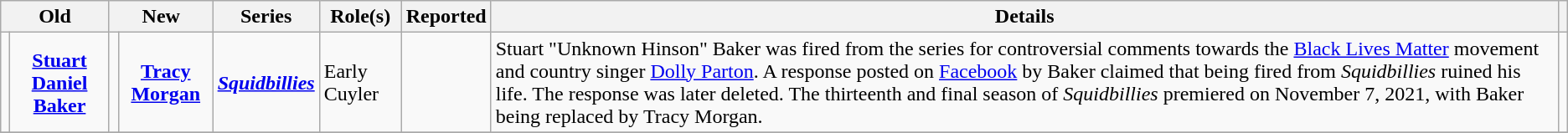<table class="wikitable sortable" style="text-align:left">
<tr>
<th colspan="2">Old</th>
<th colspan="2">New</th>
<th>Series</th>
<th>Role(s)</th>
<th>Reported</th>
<th>Details</th>
<th class="unsortable"></th>
</tr>
<tr>
<td></td>
<td style="text-align: center; font-weight: bold"><a href='#'>Stuart Daniel Baker</a></td>
<td></td>
<td style="text-align: center; font-weight: bold"><a href='#'>Tracy Morgan</a></td>
<td style="text-align: center; font-weight: bold; font-style: italic"><a href='#'>Squidbillies</a></td>
<td>Early Cuyler</td>
<td></td>
<td>Stuart "Unknown Hinson" Baker was fired from the series for controversial comments towards the <a href='#'>Black Lives Matter</a> movement and country singer <a href='#'>Dolly Parton</a>. A response posted on <a href='#'>Facebook</a> by Baker claimed that being fired from <em>Squidbillies</em> ruined his life. The response was later deleted. The thirteenth and final season of <em>Squidbillies</em> premiered on November 7, 2021, with Baker being replaced by Tracy Morgan.</td>
<td></td>
</tr>
<tr>
</tr>
</table>
